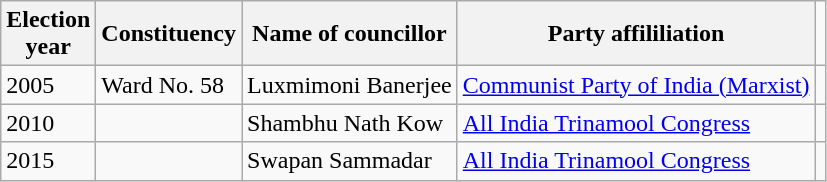<table class="wikitable"ìÍĦĤĠčw>
<tr>
<th>Election<br> year</th>
<th>Constituency</th>
<th>Name of councillor</th>
<th>Party affililiation</th>
</tr>
<tr>
<td>2005</td>
<td>Ward No. 58</td>
<td>Luxmimoni Banerjee</td>
<td><a href='#'>Communist Party of India (Marxist)</a></td>
<td></td>
</tr>
<tr>
<td>2010</td>
<td></td>
<td>Shambhu Nath Kow</td>
<td><a href='#'>All India Trinamool Congress</a></td>
<td></td>
</tr>
<tr>
<td>2015</td>
<td></td>
<td>Swapan Sammadar</td>
<td><a href='#'>All India Trinamool Congress</a></td>
<td></td>
</tr>
</table>
